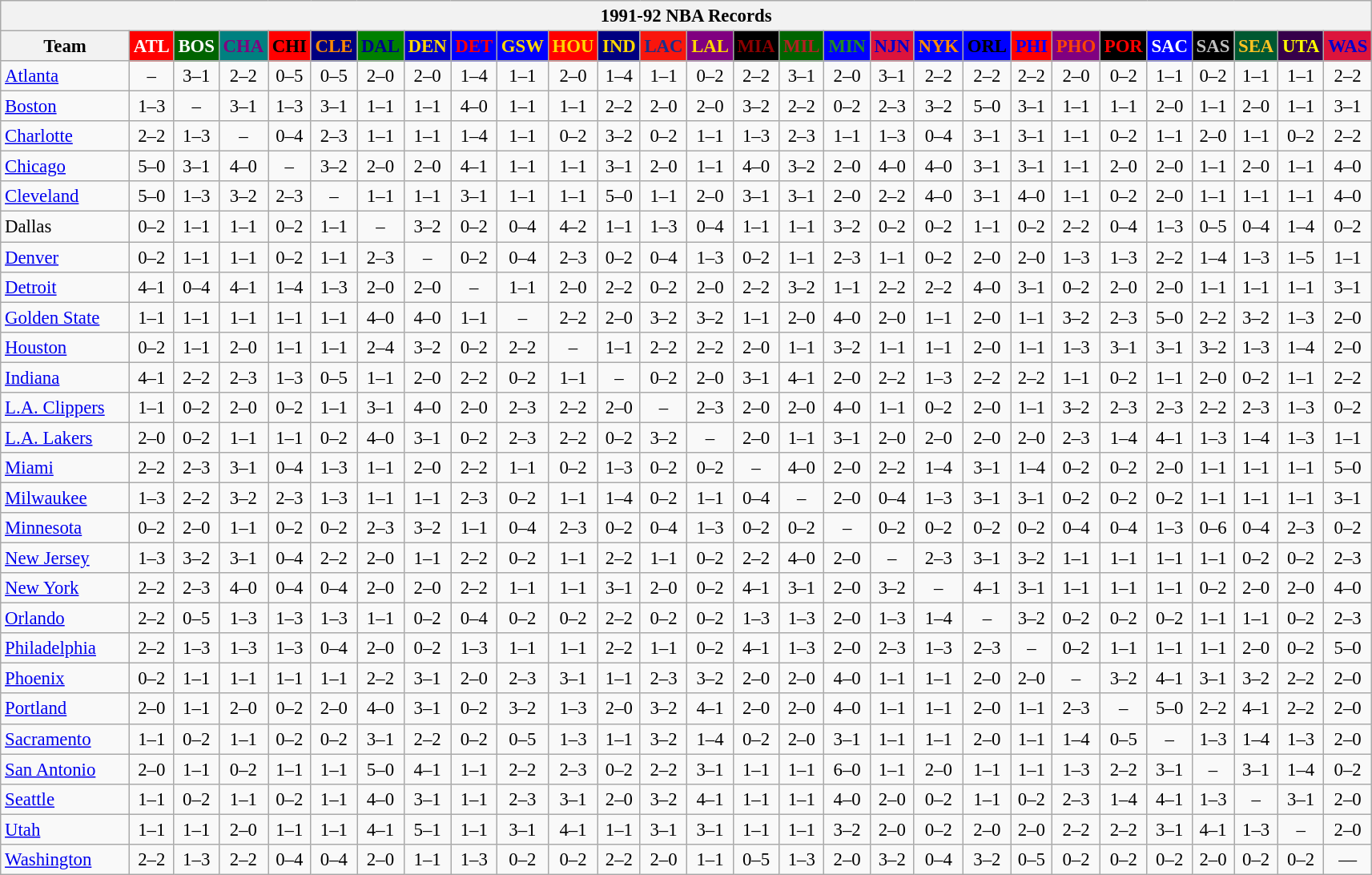<table class="wikitable" style="font-size:95%; text-align:center;">
<tr>
<th colspan=28>1991-92 NBA Records</th>
</tr>
<tr>
<th width=100>Team</th>
<th style="background:#FF0000;color:#FFFFFF;width=35">ATL</th>
<th style="background:#006400;color:#FFFFFF;width=35">BOS</th>
<th style="background:#008080;color:#800080;width=35">CHA</th>
<th style="background:#FF0000;color:#000000;width=35">CHI</th>
<th style="background:#000080;color:#FF8C00;width=35">CLE</th>
<th style="background:#008000;color:#00008B;width=35">DAL</th>
<th style="background:#0000CD;color:#FFD700;width=35">DEN</th>
<th style="background:#0000FF;color:#FF0000;width=35">DET</th>
<th style="background:#0000FF;color:#FFD700;width=35">GSW</th>
<th style="background:#FF0000;color:#FFD700;width=35">HOU</th>
<th style="background:#000080;color:#FFD700;width=35">IND</th>
<th style="background:#F9160D;color:#1A2E8B;width=35">LAC</th>
<th style="background:#800080;color:#FFD700;width=35">LAL</th>
<th style="background:#000000;color:#8B0000;width=35">MIA</th>
<th style="background:#006400;color:#B22222;width=35">MIL</th>
<th style="background:#0000FF;color:#228B22;width=35">MIN</th>
<th style="background:#DC143C;color:#0000CD;width=35">NJN</th>
<th style="background:#0000FF;color:#FF8C00;width=35">NYK</th>
<th style="background:#0000FF;color:#000000;width=35">ORL</th>
<th style="background:#FF0000;color:#0000FF;width=35">PHI</th>
<th style="background:#800080;color:#FF4500;width=35">PHO</th>
<th style="background:#000000;color:#FF0000;width=35">POR</th>
<th style="background:#0000FF;color:#FFFFFF;width=35">SAC</th>
<th style="background:#000000;color:#C0C0C0;width=35">SAS</th>
<th style="background:#005831;color:#FFC322;width=35">SEA</th>
<th style="background:#36004A;color:#FFFF00;width=35">UTA</th>
<th style="background:#DC143C;color:#0000CD;width=35">WAS</th>
</tr>
<tr>
<td style="text-align:left;"><a href='#'>Atlanta</a></td>
<td>–</td>
<td>3–1</td>
<td>2–2</td>
<td>0–5</td>
<td>0–5</td>
<td>2–0</td>
<td>2–0</td>
<td>1–4</td>
<td>1–1</td>
<td>2–0</td>
<td>1–4</td>
<td>1–1</td>
<td>0–2</td>
<td>2–2</td>
<td>3–1</td>
<td>2–0</td>
<td>3–1</td>
<td>2–2</td>
<td>2–2</td>
<td>2–2</td>
<td>2–0</td>
<td>0–2</td>
<td>1–1</td>
<td>0–2</td>
<td>1–1</td>
<td>1–1</td>
<td>2–2</td>
</tr>
<tr>
<td style="text-align:left;"><a href='#'>Boston</a></td>
<td>1–3</td>
<td>–</td>
<td>3–1</td>
<td>1–3</td>
<td>3–1</td>
<td>1–1</td>
<td>1–1</td>
<td>4–0</td>
<td>1–1</td>
<td>1–1</td>
<td>2–2</td>
<td>2–0</td>
<td>2–0</td>
<td>3–2</td>
<td>2–2</td>
<td>0–2</td>
<td>2–3</td>
<td>3–2</td>
<td>5–0</td>
<td>3–1</td>
<td>1–1</td>
<td>1–1</td>
<td>2–0</td>
<td>1–1</td>
<td>2–0</td>
<td>1–1</td>
<td>3–1</td>
</tr>
<tr>
<td style="text-align:left;"><a href='#'>Charlotte</a></td>
<td>2–2</td>
<td>1–3</td>
<td>–</td>
<td>0–4</td>
<td>2–3</td>
<td>1–1</td>
<td>1–1</td>
<td>1–4</td>
<td>1–1</td>
<td>0–2</td>
<td>3–2</td>
<td>0–2</td>
<td>1–1</td>
<td>1–3</td>
<td>2–3</td>
<td>1–1</td>
<td>1–3</td>
<td>0–4</td>
<td>3–1</td>
<td>3–1</td>
<td>1–1</td>
<td>0–2</td>
<td>1–1</td>
<td>2–0</td>
<td>1–1</td>
<td>0–2</td>
<td>2–2</td>
</tr>
<tr>
<td style="text-align:left;"><a href='#'>Chicago</a></td>
<td>5–0</td>
<td>3–1</td>
<td>4–0</td>
<td>–</td>
<td>3–2</td>
<td>2–0</td>
<td>2–0</td>
<td>4–1</td>
<td>1–1</td>
<td>1–1</td>
<td>3–1</td>
<td>2–0</td>
<td>1–1</td>
<td>4–0</td>
<td>3–2</td>
<td>2–0</td>
<td>4–0</td>
<td>4–0</td>
<td>3–1</td>
<td>3–1</td>
<td>1–1</td>
<td>2–0</td>
<td>2–0</td>
<td>1–1</td>
<td>2–0</td>
<td>1–1</td>
<td>4–0</td>
</tr>
<tr>
<td style="text-align:left;"><a href='#'>Cleveland</a></td>
<td>5–0</td>
<td>1–3</td>
<td>3–2</td>
<td>2–3</td>
<td>–</td>
<td>1–1</td>
<td>1–1</td>
<td>3–1</td>
<td>1–1</td>
<td>1–1</td>
<td>5–0</td>
<td>1–1</td>
<td>2–0</td>
<td>3–1</td>
<td>3–1</td>
<td>2–0</td>
<td>2–2</td>
<td>4–0</td>
<td>3–1</td>
<td>4–0</td>
<td>1–1</td>
<td>0–2</td>
<td>2–0</td>
<td>1–1</td>
<td>1–1</td>
<td>1–1</td>
<td>4–0</td>
</tr>
<tr>
<td style="text-align:left;">Dallas</td>
<td>0–2</td>
<td>1–1</td>
<td>1–1</td>
<td>0–2</td>
<td>1–1</td>
<td>–</td>
<td>3–2</td>
<td>0–2</td>
<td>0–4</td>
<td>4–2</td>
<td>1–1</td>
<td>1–3</td>
<td>0–4</td>
<td>1–1</td>
<td>1–1</td>
<td>3–2</td>
<td>0–2</td>
<td>0–2</td>
<td>1–1</td>
<td>0–2</td>
<td>2–2</td>
<td>0–4</td>
<td>1–3</td>
<td>0–5</td>
<td>0–4</td>
<td>1–4</td>
<td>0–2</td>
</tr>
<tr>
<td style="text-align:left;"><a href='#'>Denver</a></td>
<td>0–2</td>
<td>1–1</td>
<td>1–1</td>
<td>0–2</td>
<td>1–1</td>
<td>2–3</td>
<td>–</td>
<td>0–2</td>
<td>0–4</td>
<td>2–3</td>
<td>0–2</td>
<td>0–4</td>
<td>1–3</td>
<td>0–2</td>
<td>1–1</td>
<td>2–3</td>
<td>1–1</td>
<td>0–2</td>
<td>2–0</td>
<td>2–0</td>
<td>1–3</td>
<td>1–3</td>
<td>2–2</td>
<td>1–4</td>
<td>1–3</td>
<td>1–5</td>
<td>1–1</td>
</tr>
<tr>
<td style="text-align:left;"><a href='#'>Detroit</a></td>
<td>4–1</td>
<td>0–4</td>
<td>4–1</td>
<td>1–4</td>
<td>1–3</td>
<td>2–0</td>
<td>2–0</td>
<td>–</td>
<td>1–1</td>
<td>2–0</td>
<td>2–2</td>
<td>0–2</td>
<td>2–0</td>
<td>2–2</td>
<td>3–2</td>
<td>1–1</td>
<td>2–2</td>
<td>2–2</td>
<td>4–0</td>
<td>3–1</td>
<td>0–2</td>
<td>2–0</td>
<td>2–0</td>
<td>1–1</td>
<td>1–1</td>
<td>1–1</td>
<td>3–1</td>
</tr>
<tr>
<td style="text-align:left;"><a href='#'>Golden State</a></td>
<td>1–1</td>
<td>1–1</td>
<td>1–1</td>
<td>1–1</td>
<td>1–1</td>
<td>4–0</td>
<td>4–0</td>
<td>1–1</td>
<td>–</td>
<td>2–2</td>
<td>2–0</td>
<td>3–2</td>
<td>3–2</td>
<td>1–1</td>
<td>2–0</td>
<td>4–0</td>
<td>2–0</td>
<td>1–1</td>
<td>2–0</td>
<td>1–1</td>
<td>3–2</td>
<td>2–3</td>
<td>5–0</td>
<td>2–2</td>
<td>3–2</td>
<td>1–3</td>
<td>2–0</td>
</tr>
<tr>
<td style="text-align:left;"><a href='#'>Houston</a></td>
<td>0–2</td>
<td>1–1</td>
<td>2–0</td>
<td>1–1</td>
<td>1–1</td>
<td>2–4</td>
<td>3–2</td>
<td>0–2</td>
<td>2–2</td>
<td>–</td>
<td>1–1</td>
<td>2–2</td>
<td>2–2</td>
<td>2–0</td>
<td>1–1</td>
<td>3–2</td>
<td>1–1</td>
<td>1–1</td>
<td>2–0</td>
<td>1–1</td>
<td>1–3</td>
<td>3–1</td>
<td>3–1</td>
<td>3–2</td>
<td>1–3</td>
<td>1–4</td>
<td>2–0</td>
</tr>
<tr>
<td style="text-align:left;"><a href='#'>Indiana</a></td>
<td>4–1</td>
<td>2–2</td>
<td>2–3</td>
<td>1–3</td>
<td>0–5</td>
<td>1–1</td>
<td>2–0</td>
<td>2–2</td>
<td>0–2</td>
<td>1–1</td>
<td>–</td>
<td>0–2</td>
<td>2–0</td>
<td>3–1</td>
<td>4–1</td>
<td>2–0</td>
<td>2–2</td>
<td>1–3</td>
<td>2–2</td>
<td>2–2</td>
<td>1–1</td>
<td>0–2</td>
<td>1–1</td>
<td>2–0</td>
<td>0–2</td>
<td>1–1</td>
<td>2–2</td>
</tr>
<tr>
<td style="text-align:left;"><a href='#'>L.A. Clippers</a></td>
<td>1–1</td>
<td>0–2</td>
<td>2–0</td>
<td>0–2</td>
<td>1–1</td>
<td>3–1</td>
<td>4–0</td>
<td>2–0</td>
<td>2–3</td>
<td>2–2</td>
<td>2–0</td>
<td>–</td>
<td>2–3</td>
<td>2–0</td>
<td>2–0</td>
<td>4–0</td>
<td>1–1</td>
<td>0–2</td>
<td>2–0</td>
<td>1–1</td>
<td>3–2</td>
<td>2–3</td>
<td>2–3</td>
<td>2–2</td>
<td>2–3</td>
<td>1–3</td>
<td>0–2</td>
</tr>
<tr>
<td style="text-align:left;"><a href='#'>L.A. Lakers</a></td>
<td>2–0</td>
<td>0–2</td>
<td>1–1</td>
<td>1–1</td>
<td>0–2</td>
<td>4–0</td>
<td>3–1</td>
<td>0–2</td>
<td>2–3</td>
<td>2–2</td>
<td>0–2</td>
<td>3–2</td>
<td>–</td>
<td>2–0</td>
<td>1–1</td>
<td>3–1</td>
<td>2–0</td>
<td>2–0</td>
<td>2–0</td>
<td>2–0</td>
<td>2–3</td>
<td>1–4</td>
<td>4–1</td>
<td>1–3</td>
<td>1–4</td>
<td>1–3</td>
<td>1–1</td>
</tr>
<tr>
<td style="text-align:left;"><a href='#'>Miami</a></td>
<td>2–2</td>
<td>2–3</td>
<td>3–1</td>
<td>0–4</td>
<td>1–3</td>
<td>1–1</td>
<td>2–0</td>
<td>2–2</td>
<td>1–1</td>
<td>0–2</td>
<td>1–3</td>
<td>0–2</td>
<td>0–2</td>
<td>–</td>
<td>4–0</td>
<td>2–0</td>
<td>2–2</td>
<td>1–4</td>
<td>3–1</td>
<td>1–4</td>
<td>0–2</td>
<td>0–2</td>
<td>2–0</td>
<td>1–1</td>
<td>1–1</td>
<td>1–1</td>
<td>5–0</td>
</tr>
<tr>
<td style="text-align:left;"><a href='#'>Milwaukee</a></td>
<td>1–3</td>
<td>2–2</td>
<td>3–2</td>
<td>2–3</td>
<td>1–3</td>
<td>1–1</td>
<td>1–1</td>
<td>2–3</td>
<td>0–2</td>
<td>1–1</td>
<td>1–4</td>
<td>0–2</td>
<td>1–1</td>
<td>0–4</td>
<td>–</td>
<td>2–0</td>
<td>0–4</td>
<td>1–3</td>
<td>3–1</td>
<td>3–1</td>
<td>0–2</td>
<td>0–2</td>
<td>0–2</td>
<td>1–1</td>
<td>1–1</td>
<td>1–1</td>
<td>3–1</td>
</tr>
<tr>
<td style="text-align:left;"><a href='#'>Minnesota</a></td>
<td>0–2</td>
<td>2–0</td>
<td>1–1</td>
<td>0–2</td>
<td>0–2</td>
<td>2–3</td>
<td>3–2</td>
<td>1–1</td>
<td>0–4</td>
<td>2–3</td>
<td>0–2</td>
<td>0–4</td>
<td>1–3</td>
<td>0–2</td>
<td>0–2</td>
<td>–</td>
<td>0–2</td>
<td>0–2</td>
<td>0–2</td>
<td>0–2</td>
<td>0–4</td>
<td>0–4</td>
<td>1–3</td>
<td>0–6</td>
<td>0–4</td>
<td>2–3</td>
<td>0–2</td>
</tr>
<tr>
<td style="text-align:left;"><a href='#'>New Jersey</a></td>
<td>1–3</td>
<td>3–2</td>
<td>3–1</td>
<td>0–4</td>
<td>2–2</td>
<td>2–0</td>
<td>1–1</td>
<td>2–2</td>
<td>0–2</td>
<td>1–1</td>
<td>2–2</td>
<td>1–1</td>
<td>0–2</td>
<td>2–2</td>
<td>4–0</td>
<td>2–0</td>
<td>–</td>
<td>2–3</td>
<td>3–1</td>
<td>3–2</td>
<td>1–1</td>
<td>1–1</td>
<td>1–1</td>
<td>1–1</td>
<td>0–2</td>
<td>0–2</td>
<td>2–3</td>
</tr>
<tr>
<td style="text-align:left;"><a href='#'>New York</a></td>
<td>2–2</td>
<td>2–3</td>
<td>4–0</td>
<td>0–4</td>
<td>0–4</td>
<td>2–0</td>
<td>2–0</td>
<td>2–2</td>
<td>1–1</td>
<td>1–1</td>
<td>3–1</td>
<td>2–0</td>
<td>0–2</td>
<td>4–1</td>
<td>3–1</td>
<td>2–0</td>
<td>3–2</td>
<td>–</td>
<td>4–1</td>
<td>3–1</td>
<td>1–1</td>
<td>1–1</td>
<td>1–1</td>
<td>0–2</td>
<td>2–0</td>
<td>2–0</td>
<td>4–0</td>
</tr>
<tr>
<td style="text-align:left;"><a href='#'>Orlando</a></td>
<td>2–2</td>
<td>0–5</td>
<td>1–3</td>
<td>1–3</td>
<td>1–3</td>
<td>1–1</td>
<td>0–2</td>
<td>0–4</td>
<td>0–2</td>
<td>0–2</td>
<td>2–2</td>
<td>0–2</td>
<td>0–2</td>
<td>1–3</td>
<td>1–3</td>
<td>2–0</td>
<td>1–3</td>
<td>1–4</td>
<td>–</td>
<td>3–2</td>
<td>0–2</td>
<td>0–2</td>
<td>0–2</td>
<td>1–1</td>
<td>1–1</td>
<td>0–2</td>
<td>2–3</td>
</tr>
<tr>
<td style="text-align:left;"><a href='#'>Philadelphia</a></td>
<td>2–2</td>
<td>1–3</td>
<td>1–3</td>
<td>1–3</td>
<td>0–4</td>
<td>2–0</td>
<td>0–2</td>
<td>1–3</td>
<td>1–1</td>
<td>1–1</td>
<td>2–2</td>
<td>1–1</td>
<td>0–2</td>
<td>4–1</td>
<td>1–3</td>
<td>2–0</td>
<td>2–3</td>
<td>1–3</td>
<td>2–3</td>
<td>–</td>
<td>0–2</td>
<td>1–1</td>
<td>1–1</td>
<td>1–1</td>
<td>2–0</td>
<td>0–2</td>
<td>5–0</td>
</tr>
<tr>
<td style="text-align:left;"><a href='#'>Phoenix</a></td>
<td>0–2</td>
<td>1–1</td>
<td>1–1</td>
<td>1–1</td>
<td>1–1</td>
<td>2–2</td>
<td>3–1</td>
<td>2–0</td>
<td>2–3</td>
<td>3–1</td>
<td>1–1</td>
<td>2–3</td>
<td>3–2</td>
<td>2–0</td>
<td>2–0</td>
<td>4–0</td>
<td>1–1</td>
<td>1–1</td>
<td>2–0</td>
<td>2–0</td>
<td>–</td>
<td>3–2</td>
<td>4–1</td>
<td>3–1</td>
<td>3–2</td>
<td>2–2</td>
<td>2–0</td>
</tr>
<tr>
<td style="text-align:left;"><a href='#'>Portland</a></td>
<td>2–0</td>
<td>1–1</td>
<td>2–0</td>
<td>0–2</td>
<td>2–0</td>
<td>4–0</td>
<td>3–1</td>
<td>0–2</td>
<td>3–2</td>
<td>1–3</td>
<td>2–0</td>
<td>3–2</td>
<td>4–1</td>
<td>2–0</td>
<td>2–0</td>
<td>4–0</td>
<td>1–1</td>
<td>1–1</td>
<td>2–0</td>
<td>1–1</td>
<td>2–3</td>
<td>–</td>
<td>5–0</td>
<td>2–2</td>
<td>4–1</td>
<td>2–2</td>
<td>2–0</td>
</tr>
<tr>
<td style="text-align:left;"><a href='#'>Sacramento</a></td>
<td>1–1</td>
<td>0–2</td>
<td>1–1</td>
<td>0–2</td>
<td>0–2</td>
<td>3–1</td>
<td>2–2</td>
<td>0–2</td>
<td>0–5</td>
<td>1–3</td>
<td>1–1</td>
<td>3–2</td>
<td>1–4</td>
<td>0–2</td>
<td>2–0</td>
<td>3–1</td>
<td>1–1</td>
<td>1–1</td>
<td>2–0</td>
<td>1–1</td>
<td>1–4</td>
<td>0–5</td>
<td>–</td>
<td>1–3</td>
<td>1–4</td>
<td>1–3</td>
<td>2–0</td>
</tr>
<tr>
<td style="text-align:left;"><a href='#'>San Antonio</a></td>
<td>2–0</td>
<td>1–1</td>
<td>0–2</td>
<td>1–1</td>
<td>1–1</td>
<td>5–0</td>
<td>4–1</td>
<td>1–1</td>
<td>2–2</td>
<td>2–3</td>
<td>0–2</td>
<td>2–2</td>
<td>3–1</td>
<td>1–1</td>
<td>1–1</td>
<td>6–0</td>
<td>1–1</td>
<td>2–0</td>
<td>1–1</td>
<td>1–1</td>
<td>1–3</td>
<td>2–2</td>
<td>3–1</td>
<td>–</td>
<td>3–1</td>
<td>1–4</td>
<td>0–2</td>
</tr>
<tr>
<td style="text-align:left;"><a href='#'>Seattle</a></td>
<td>1–1</td>
<td>0–2</td>
<td>1–1</td>
<td>0–2</td>
<td>1–1</td>
<td>4–0</td>
<td>3–1</td>
<td>1–1</td>
<td>2–3</td>
<td>3–1</td>
<td>2–0</td>
<td>3–2</td>
<td>4–1</td>
<td>1–1</td>
<td>1–1</td>
<td>4–0</td>
<td>2–0</td>
<td>0–2</td>
<td>1–1</td>
<td>0–2</td>
<td>2–3</td>
<td>1–4</td>
<td>4–1</td>
<td>1–3</td>
<td>–</td>
<td>3–1</td>
<td>2–0</td>
</tr>
<tr>
<td style="text-align:left;"><a href='#'>Utah</a></td>
<td>1–1</td>
<td>1–1</td>
<td>2–0</td>
<td>1–1</td>
<td>1–1</td>
<td>4–1</td>
<td>5–1</td>
<td>1–1</td>
<td>3–1</td>
<td>4–1</td>
<td>1–1</td>
<td>3–1</td>
<td>3–1</td>
<td>1–1</td>
<td>1–1</td>
<td>3–2</td>
<td>2–0</td>
<td>0–2</td>
<td>2–0</td>
<td>2–0</td>
<td>2–2</td>
<td>2–2</td>
<td>3–1</td>
<td>4–1</td>
<td>1–3</td>
<td>–</td>
<td>2–0</td>
</tr>
<tr>
<td style="text-align:left;"><a href='#'>Washington</a></td>
<td>2–2</td>
<td>1–3</td>
<td>2–2</td>
<td>0–4</td>
<td>0–4</td>
<td>2–0</td>
<td>1–1</td>
<td>1–3</td>
<td>0–2</td>
<td>0–2</td>
<td>2–2</td>
<td>2–0</td>
<td>1–1</td>
<td>0–5</td>
<td>1–3</td>
<td>2–0</td>
<td>3–2</td>
<td>0–4</td>
<td>3–2</td>
<td>0–5</td>
<td>0–2</td>
<td>0–2</td>
<td>0–2</td>
<td>2–0</td>
<td>0–2</td>
<td>0–2</td>
<td>—</td>
</tr>
</table>
